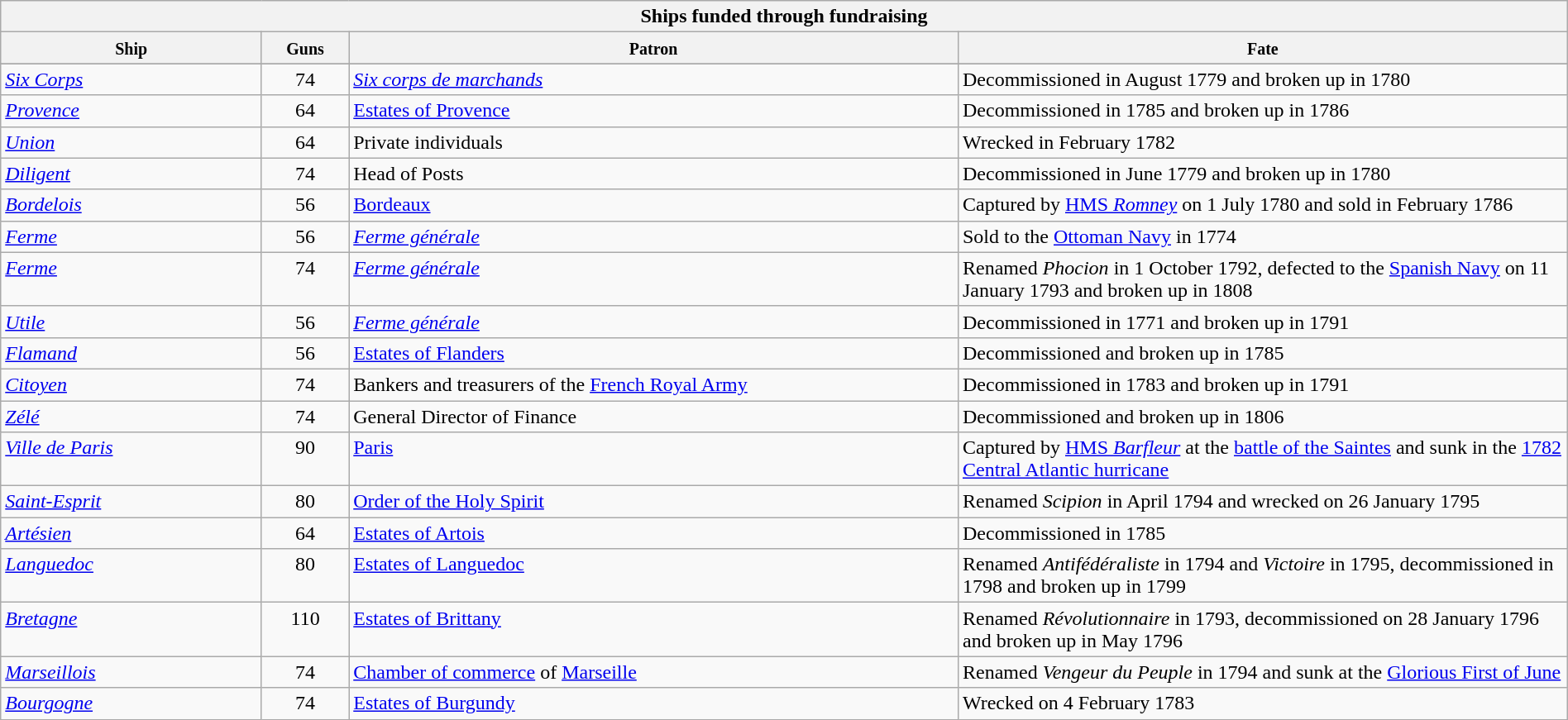<table class="wikitable" width=100%>
<tr valign="top">
<th colspan="5" bgcolor="white">Ships funded through fundraising</th>
</tr>
<tr valign="top">
<th width=15%; align= center><small> Ship </small></th>
<th width=5%;  align= center><small> Guns </small></th>
<th width=35%; align= center><small> Patron </small></th>
<th width=35%; align= center><small>Fate</small></th>
</tr>
<tr valign="top">
</tr>
<tr valign="top">
<td align= left><a href='#'><em>Six Corps</em></a></td>
<td align= center>74</td>
<td align= left><em><a href='#'>Six corps de marchands</a></em></td>
<td align= left>Decommissioned in August 1779 and broken up in 1780</td>
</tr>
<tr valign="top">
<td align= left><a href='#'><em>Provence</em></a></td>
<td align= center>64</td>
<td align= left><a href='#'>Estates of Provence</a></td>
<td align= left>Decommissioned in 1785 and broken up in 1786</td>
</tr>
<tr valign="top">
<td align= left><a href='#'><em>Union</em></a></td>
<td align= center>64</td>
<td align= left>Private individuals</td>
<td align= left>Wrecked in February 1782</td>
</tr>
<tr valign="top">
<td align= left><a href='#'><em>Diligent</em></a></td>
<td align= center>74</td>
<td align= left>Head of Posts</td>
<td align= left>Decommissioned in June 1779 and broken up in 1780</td>
</tr>
<tr valign="top">
<td align= left><a href='#'><em>Bordelois</em></a></td>
<td align= center>56</td>
<td align= left><a href='#'>Bordeaux</a></td>
<td align= left>Captured by <a href='#'>HMS <em>Romney</em></a> on 1 July 1780 and sold in February 1786</td>
</tr>
<tr valign="top">
<td align= left><a href='#'><em>Ferme</em></a></td>
<td align= center>56</td>
<td align= left><em><a href='#'>Ferme générale</a></em></td>
<td align= left>Sold to the <a href='#'>Ottoman Navy</a> in 1774</td>
</tr>
<tr valign="top">
<td align= left><a href='#'><em>Ferme</em></a></td>
<td align= center>74</td>
<td align= left><em><a href='#'>Ferme générale</a></em></td>
<td align= left>Renamed <em>Phocion</em> in 1 October 1792, defected to the <a href='#'>Spanish Navy</a> on 11 January 1793 and broken up in 1808</td>
</tr>
<tr valign="top">
<td align= left><a href='#'><em>Utile</em></a></td>
<td align= center>56</td>
<td align= left><em><a href='#'>Ferme générale</a></em></td>
<td align= left>Decommissioned in 1771 and broken up in 1791</td>
</tr>
<tr valign="top">
<td align= left><a href='#'><em>Flamand</em></a></td>
<td align= center>56</td>
<td align= left><a href='#'>Estates of Flanders</a></td>
<td align= left>Decommissioned and broken up in 1785</td>
</tr>
<tr valign="top">
<td align= left><a href='#'><em>Citoyen</em></a></td>
<td align= center>74</td>
<td align= left>Bankers and treasurers of the <a href='#'>French Royal Army</a></td>
<td align= left>Decommissioned in 1783 and broken up in 1791</td>
</tr>
<tr valign="top">
<td align= left><a href='#'><em>Zélé</em></a></td>
<td align= center>74</td>
<td align= left>General Director of Finance</td>
<td align= left>Decommissioned and broken up in 1806</td>
</tr>
<tr valign="top">
<td align= left><a href='#'><em>Ville de Paris</em></a></td>
<td align= center>90</td>
<td align= left><a href='#'>Paris</a></td>
<td align= left>Captured by <a href='#'>HMS <em>Barfleur</em></a> at the <a href='#'>battle of the Saintes</a> and sunk in the <a href='#'>1782 Central Atlantic hurricane</a></td>
</tr>
<tr valign="top">
<td align= left><a href='#'><em>Saint-Esprit</em></a></td>
<td align= center>80</td>
<td align= left><a href='#'>Order of the Holy Spirit</a></td>
<td align= left>Renamed <em>Scipion</em> in April 1794 and wrecked on 26 January 1795</td>
</tr>
<tr valign="top">
<td align= left><a href='#'><em>Artésien</em></a></td>
<td align= center>64</td>
<td align= left><a href='#'>Estates of Artois</a></td>
<td align= left>Decommissioned in 1785</td>
</tr>
<tr valign="top">
<td align= left><a href='#'><em>Languedoc</em></a></td>
<td align= center>80</td>
<td align= left><a href='#'>Estates of Languedoc</a></td>
<td align= left>Renamed <em>Antifédéraliste</em> in 1794 and <em>Victoire</em> in 1795, decommissioned in 1798 and broken up in 1799</td>
</tr>
<tr valign="top">
<td align= left><a href='#'><em>Bretagne</em></a></td>
<td align= center>110</td>
<td align= left><a href='#'>Estates of Brittany</a></td>
<td align= left>Renamed <em>Révolutionnaire</em> in 1793, decommissioned on 28 January 1796 and broken up in May 1796</td>
</tr>
<tr valign="top">
<td align= left><a href='#'><em>Marseillois</em></a></td>
<td align= center>74</td>
<td align= left><a href='#'>Chamber of commerce</a> of <a href='#'>Marseille</a></td>
<td align= left>Renamed <em>Vengeur du Peuple</em> in 1794 and sunk at the <a href='#'>Glorious First of June</a></td>
</tr>
<tr valign="top">
<td align= left><a href='#'><em>Bourgogne</em></a></td>
<td align= center>74</td>
<td align= left><a href='#'>Estates of Burgundy</a></td>
<td align= left>Wrecked on 4 February 1783</td>
</tr>
</table>
